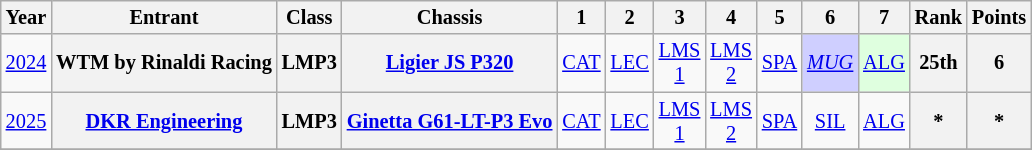<table class="wikitable" style="text-align:center; font-size:85%">
<tr>
<th>Year</th>
<th>Entrant</th>
<th>Class</th>
<th>Chassis</th>
<th>1</th>
<th>2</th>
<th>3</th>
<th>4</th>
<th>5</th>
<th>6</th>
<th>7</th>
<th>Rank</th>
<th>Points</th>
</tr>
<tr>
<td><a href='#'>2024</a></td>
<th>WTM by Rinaldi Racing</th>
<th>LMP3</th>
<th><a href='#'>Ligier JS P320</a></th>
<td><a href='#'>CAT</a></td>
<td><a href='#'>LEC</a></td>
<td><a href='#'>LMS<br>1</a></td>
<td><a href='#'>LMS<br>2</a></td>
<td><a href='#'>SPA</a></td>
<td style="background:#CFCFFF;"><em><a href='#'>MUG</a></em><br></td>
<td style="background:#DFFFDF;"><a href='#'>ALG</a><br></td>
<th>25th</th>
<th>6</th>
</tr>
<tr>
<td><a href='#'>2025</a></td>
<th nowrap><a href='#'>DKR Engineering</a></th>
<th>LMP3</th>
<th nowrap><a href='#'>Ginetta G61-LT-P3 Evo</a></th>
<td><a href='#'>CAT</a></td>
<td><a href='#'>LEC</a></td>
<td><a href='#'>LMS<br>1</a></td>
<td><a href='#'>LMS<br>2</a></td>
<td><a href='#'>SPA</a></td>
<td><a href='#'>SIL</a></td>
<td><a href='#'>ALG</a></td>
<th>*</th>
<th>*</th>
</tr>
<tr>
</tr>
</table>
